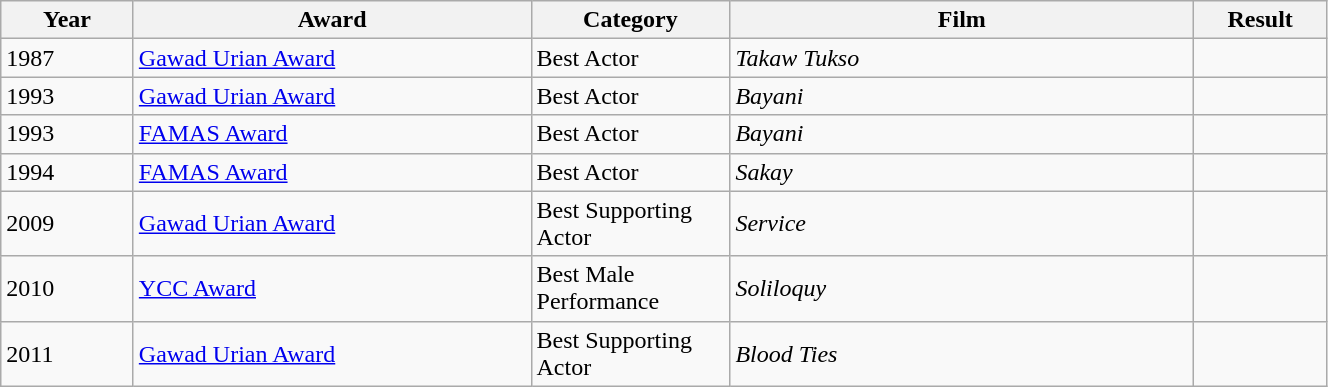<table style="width:70%;" class="wikitable sortable">
<tr>
<th style="width:10%;">Year</th>
<th style="width:30%;">Award</th>
<th style="width:15%;">Category</th>
<th style="width:35%;">Film</th>
<th style="width:10%;">Result</th>
</tr>
<tr>
<td>1987</td>
<td><a href='#'>Gawad Urian Award</a></td>
<td>Best Actor</td>
<td><em>Takaw Tukso</em></td>
<td></td>
</tr>
<tr>
<td>1993</td>
<td><a href='#'>Gawad Urian Award</a></td>
<td>Best Actor</td>
<td><em>Bayani</em></td>
<td></td>
</tr>
<tr>
<td>1993</td>
<td><a href='#'>FAMAS Award</a></td>
<td>Best Actor</td>
<td><em>Bayani</em></td>
<td></td>
</tr>
<tr>
<td>1994</td>
<td><a href='#'>FAMAS Award</a></td>
<td>Best Actor</td>
<td><em>Sakay</em></td>
<td></td>
</tr>
<tr>
<td>2009</td>
<td><a href='#'>Gawad Urian Award</a></td>
<td>Best Supporting Actor</td>
<td><em>Service</em></td>
<td></td>
</tr>
<tr>
<td>2010</td>
<td><a href='#'>YCC Award</a></td>
<td>Best Male Performance</td>
<td><em>Soliloquy</em></td>
<td></td>
</tr>
<tr>
<td>2011</td>
<td><a href='#'>Gawad Urian Award</a></td>
<td>Best Supporting Actor</td>
<td><em>Blood Ties</em></td>
<td></td>
</tr>
</table>
